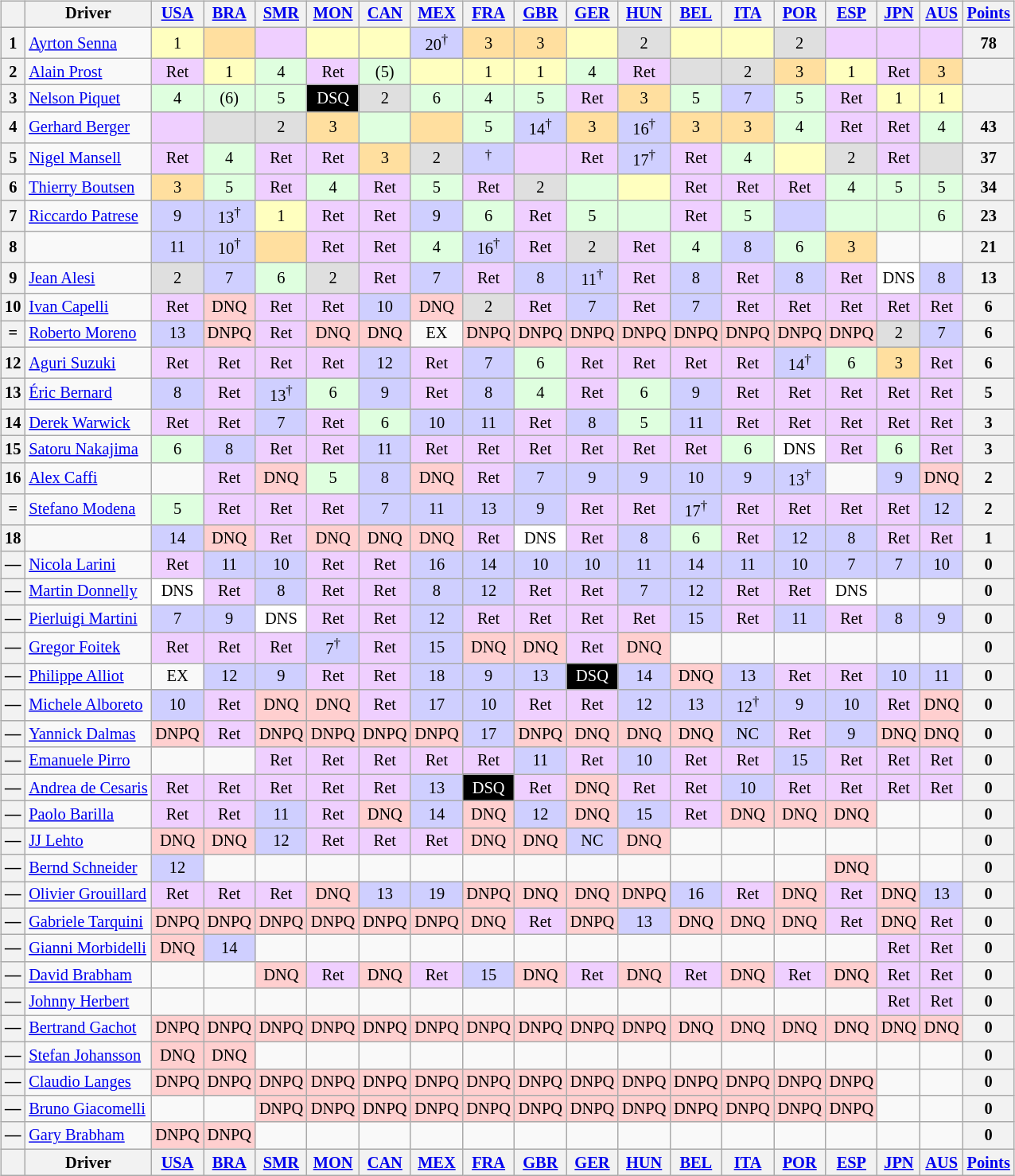<table>
<tr valign="top">
<td><br><table class="wikitable" style="font-size: 85%; text-align:center;">
<tr valign="top">
<th valign="middle"></th>
<th valign="middle">Driver</th>
<th><a href='#'>USA</a><br></th>
<th><a href='#'>BRA</a><br></th>
<th><a href='#'>SMR</a><br></th>
<th><a href='#'>MON</a><br></th>
<th><a href='#'>CAN</a><br></th>
<th><a href='#'>MEX</a><br></th>
<th><a href='#'>FRA</a><br></th>
<th><a href='#'>GBR</a><br></th>
<th><a href='#'>GER</a><br></th>
<th><a href='#'>HUN</a><br></th>
<th><a href='#'>BEL</a><br></th>
<th><a href='#'>ITA</a><br></th>
<th><a href='#'>POR</a><br></th>
<th><a href='#'>ESP</a><br></th>
<th><a href='#'>JPN</a><br></th>
<th><a href='#'>AUS</a><br></th>
<th valign="middle"><a href='#'>Points</a></th>
</tr>
<tr>
<th>1</th>
<td align="left"> <a href='#'>Ayrton Senna</a></td>
<td style="background:#ffffbf;">1</td>
<td style="background:#ffdf9f;"></td>
<td style="background:#efcfff;"></td>
<td style="background:#ffffbf;"></td>
<td style="background:#ffffbf;"></td>
<td style="background:#cfcfff;">20<sup>†</sup></td>
<td style="background:#ffdf9f;">3</td>
<td style="background:#ffdf9f;">3</td>
<td style="background:#ffffbf;"></td>
<td style="background:#dfdfdf;">2</td>
<td style="background:#ffffbf;"></td>
<td style="background:#ffffbf;"></td>
<td style="background:#dfdfdf;">2</td>
<td style="background:#efcfff;"></td>
<td style="background:#efcfff;"></td>
<td style="background:#efcfff;"></td>
<th>78</th>
</tr>
<tr>
<th>2</th>
<td align="left"> <a href='#'>Alain Prost</a></td>
<td style="background:#efcfff;">Ret</td>
<td style="background:#ffffbf;">1</td>
<td style="background:#dfffdf;">4</td>
<td style="background:#efcfff;">Ret</td>
<td style="background:#dfffdf;">(5)</td>
<td style="background:#ffffbf;"></td>
<td style="background:#ffffbf;">1</td>
<td style="background:#ffffbf;">1</td>
<td style="background:#dfffdf;">4</td>
<td style="background:#efcfff;">Ret</td>
<td style="background:#dfdfdf;"></td>
<td style="background:#dfdfdf;">2</td>
<td style="background:#ffdf9f;">3</td>
<td style="background:#ffffbf;">1</td>
<td style="background:#efcfff;">Ret</td>
<td style="background:#ffdf9f;">3</td>
<th></th>
</tr>
<tr>
<th>3</th>
<td align="left"> <a href='#'>Nelson Piquet</a></td>
<td style="background:#dfffdf;">4</td>
<td style="background:#dfffdf;">(6)</td>
<td style="background:#dfffdf;">5</td>
<td style="background:#000; color:white;">DSQ</td>
<td style="background:#dfdfdf;">2</td>
<td style="background:#dfffdf;">6</td>
<td style="background:#dfffdf;">4</td>
<td style="background:#dfffdf;">5</td>
<td style="background:#efcfff;">Ret</td>
<td style="background:#ffdf9f;">3</td>
<td style="background:#dfffdf;">5</td>
<td style="background:#cfcfff;">7</td>
<td style="background:#dfffdf;">5</td>
<td style="background:#efcfff;">Ret</td>
<td style="background:#ffffbf;">1</td>
<td style="background:#ffffbf;">1</td>
<th></th>
</tr>
<tr>
<th>4</th>
<td align="left"> <a href='#'>Gerhard Berger</a></td>
<td style="background:#efcfff;"></td>
<td style="background:#dfdfdf;"></td>
<td style="background:#dfdfdf;">2</td>
<td style="background:#ffdf9f;">3</td>
<td style="background:#dfffdf;"></td>
<td style="background:#ffdf9f;"></td>
<td style="background:#dfffdf;">5</td>
<td style="background:#cfcfff;">14<sup>†</sup></td>
<td style="background:#ffdf9f;">3</td>
<td style="background:#cfcfff;">16<sup>†</sup></td>
<td style="background:#ffdf9f;">3</td>
<td style="background:#ffdf9f;">3</td>
<td style="background:#dfffdf;">4</td>
<td style="background:#efcfff;">Ret</td>
<td style="background:#efcfff;">Ret</td>
<td style="background:#dfffdf;">4</td>
<th>43</th>
</tr>
<tr>
<th>5</th>
<td align="left"> <a href='#'>Nigel Mansell</a></td>
<td style="background:#efcfff;">Ret</td>
<td style="background:#dfffdf;">4</td>
<td style="background:#efcfff;">Ret</td>
<td style="background:#efcfff;">Ret</td>
<td style="background:#ffdf9f;">3</td>
<td style="background:#dfdfdf;">2</td>
<td style="background:#cfcfff;"><sup>†</sup></td>
<td style="background:#efcfff;"></td>
<td style="background:#efcfff;">Ret</td>
<td style="background:#cfcfff;">17<sup>†</sup></td>
<td style="background:#efcfff;">Ret</td>
<td style="background:#dfffdf;">4</td>
<td style="background:#ffffbf;"></td>
<td style="background:#dfdfdf;">2</td>
<td style="background:#efcfff;">Ret</td>
<td style="background:#dfdfdf;"></td>
<th>37</th>
</tr>
<tr>
<th>6</th>
<td align="left"> <a href='#'>Thierry Boutsen</a></td>
<td style="background:#ffdf9f;">3</td>
<td style="background:#dfffdf;">5</td>
<td style="background:#efcfff;">Ret</td>
<td style="background:#dfffdf;">4</td>
<td style="background:#efcfff;">Ret</td>
<td style="background:#dfffdf;">5</td>
<td style="background:#efcfff;">Ret</td>
<td style="background:#dfdfdf;">2</td>
<td style="background:#dfffdf;"></td>
<td style="background:#ffffbf;"></td>
<td style="background:#efcfff;">Ret</td>
<td style="background:#efcfff;">Ret</td>
<td style="background:#efcfff;">Ret</td>
<td style="background:#dfffdf;">4</td>
<td style="background:#dfffdf;">5</td>
<td style="background:#dfffdf;">5</td>
<th>34</th>
</tr>
<tr>
<th>7</th>
<td align="left"> <a href='#'>Riccardo Patrese</a></td>
<td style="background:#cfcfff;">9</td>
<td style="background:#cfcfff;">13<sup>†</sup></td>
<td style="background:#ffffbf;">1</td>
<td style="background:#efcfff;">Ret</td>
<td style="background:#efcfff;">Ret</td>
<td style="background:#cfcfff;">9</td>
<td style="background:#dfffdf;">6</td>
<td style="background:#efcfff;">Ret</td>
<td style="background:#dfffdf;">5</td>
<td style="background:#dfffdf;"></td>
<td style="background:#efcfff;">Ret</td>
<td style="background:#dfffdf;">5</td>
<td style="background:#cfcfff;"></td>
<td style="background:#dfffdf;"></td>
<td style="background:#dfffdf;"></td>
<td style="background:#dfffdf;">6</td>
<th>23</th>
</tr>
<tr>
<th>8</th>
<td align="left"></td>
<td style="background:#cfcfff;">11</td>
<td style="background:#cfcfff;">10<sup>†</sup></td>
<td style="background:#ffdf9f;"></td>
<td style="background:#efcfff;">Ret</td>
<td style="background:#efcfff;">Ret</td>
<td style="background:#dfffdf;">4</td>
<td style="background:#cfcfff;">16<sup>†</sup></td>
<td style="background:#efcfff;">Ret</td>
<td style="background:#dfdfdf;">2</td>
<td style="background:#efcfff;">Ret</td>
<td style="background:#dfffdf;">4</td>
<td style="background:#cfcfff;">8</td>
<td style="background:#dfffdf;">6</td>
<td style="background:#ffdf9f;">3</td>
<td></td>
<td></td>
<th>21</th>
</tr>
<tr>
<th>9</th>
<td align="left"> <a href='#'>Jean Alesi</a></td>
<td style="background:#dfdfdf;">2</td>
<td style="background:#cfcfff;">7</td>
<td style="background:#dfffdf;">6</td>
<td style="background:#dfdfdf;">2</td>
<td style="background:#efcfff;">Ret</td>
<td style="background:#cfcfff;">7</td>
<td style="background:#efcfff;">Ret</td>
<td style="background:#cfcfff;">8</td>
<td style="background:#cfcfff;">11<sup>†</sup></td>
<td style="background:#efcfff;">Ret</td>
<td style="background:#cfcfff;">8</td>
<td style="background:#efcfff;">Ret</td>
<td style="background:#cfcfff;">8</td>
<td style="background:#efcfff;">Ret</td>
<td style="background:#fff;">DNS</td>
<td style="background:#cfcfff;">8</td>
<th>13</th>
</tr>
<tr>
<th>10</th>
<td align="left"> <a href='#'>Ivan Capelli</a></td>
<td style="background:#efcfff;">Ret</td>
<td style="background:#ffcfcf;">DNQ</td>
<td style="background:#efcfff;">Ret</td>
<td style="background:#efcfff;">Ret</td>
<td style="background:#cfcfff;">10</td>
<td style="background:#ffcfcf;">DNQ</td>
<td style="background:#dfdfdf;">2</td>
<td style="background:#efcfff;">Ret</td>
<td style="background:#cfcfff;">7</td>
<td style="background:#efcfff;">Ret</td>
<td style="background:#cfcfff;">7</td>
<td style="background:#efcfff;">Ret</td>
<td style="background:#efcfff;">Ret</td>
<td style="background:#efcfff;">Ret</td>
<td style="background:#efcfff;">Ret</td>
<td style="background:#efcfff;">Ret</td>
<th>6</th>
</tr>
<tr>
<th>=</th>
<td align="left"> <a href='#'>Roberto Moreno</a></td>
<td style="background:#cfcfff;">13</td>
<td style="background:#ffcfcf;">DNPQ</td>
<td style="background:#efcfff;">Ret</td>
<td style="background:#ffcfcf;">DNQ</td>
<td style="background:#ffcfcf;">DNQ</td>
<td>EX</td>
<td style="background:#ffcfcf;">DNPQ</td>
<td style="background:#ffcfcf;">DNPQ</td>
<td style="background:#ffcfcf;">DNPQ</td>
<td style="background:#ffcfcf;">DNPQ</td>
<td style="background:#ffcfcf;">DNPQ</td>
<td style="background:#ffcfcf;">DNPQ</td>
<td style="background:#ffcfcf;">DNPQ</td>
<td style="background:#ffcfcf;">DNPQ</td>
<td style="background:#dfdfdf;">2</td>
<td style="background:#cfcfff;">7</td>
<th>6</th>
</tr>
<tr>
<th>12</th>
<td align="left"> <a href='#'>Aguri Suzuki</a></td>
<td style="background:#efcfff;">Ret</td>
<td style="background:#efcfff;">Ret</td>
<td style="background:#efcfff;">Ret</td>
<td style="background:#efcfff;">Ret</td>
<td style="background:#cfcfff;">12</td>
<td style="background:#efcfff;">Ret</td>
<td style="background:#cfcfff;">7</td>
<td style="background:#dfffdf;">6</td>
<td style="background:#efcfff;">Ret</td>
<td style="background:#efcfff;">Ret</td>
<td style="background:#efcfff;">Ret</td>
<td style="background:#efcfff;">Ret</td>
<td style="background:#cfcfff;">14<sup>†</sup></td>
<td style="background:#dfffdf;">6</td>
<td style="background:#ffdf9f;">3</td>
<td style="background:#efcfff;">Ret</td>
<th>6</th>
</tr>
<tr>
<th>13</th>
<td align="left"> <a href='#'>Éric Bernard</a></td>
<td style="background:#cfcfff;">8</td>
<td style="background:#efcfff;">Ret</td>
<td style="background:#cfcfff;">13<sup>†</sup></td>
<td style="background:#dfffdf;">6</td>
<td style="background:#cfcfff;">9</td>
<td style="background:#efcfff;">Ret</td>
<td style="background:#cfcfff;">8</td>
<td style="background:#dfffdf;">4</td>
<td style="background:#efcfff;">Ret</td>
<td style="background:#dfffdf;">6</td>
<td style="background:#cfcfff;">9</td>
<td style="background:#efcfff;">Ret</td>
<td style="background:#efcfff;">Ret</td>
<td style="background:#efcfff;">Ret</td>
<td style="background:#efcfff;">Ret</td>
<td style="background:#efcfff;">Ret</td>
<th>5</th>
</tr>
<tr>
<th>14</th>
<td align="left"> <a href='#'>Derek Warwick</a></td>
<td style="background:#efcfff;">Ret</td>
<td style="background:#efcfff;">Ret</td>
<td style="background:#cfcfff;">7</td>
<td style="background:#efcfff;">Ret</td>
<td style="background:#dfffdf;">6</td>
<td style="background:#cfcfff;">10</td>
<td style="background:#cfcfff;">11</td>
<td style="background:#efcfff;">Ret</td>
<td style="background:#cfcfff;">8</td>
<td style="background:#dfffdf;">5</td>
<td style="background:#cfcfff;">11</td>
<td style="background:#efcfff;">Ret</td>
<td style="background:#efcfff;">Ret</td>
<td style="background:#efcfff;">Ret</td>
<td style="background:#efcfff;">Ret</td>
<td style="background:#efcfff;">Ret</td>
<th>3</th>
</tr>
<tr>
<th>15</th>
<td align="left"> <a href='#'>Satoru Nakajima</a></td>
<td style="background:#dfffdf;">6</td>
<td style="background:#cfcfff;">8</td>
<td style="background:#efcfff;">Ret</td>
<td style="background:#efcfff;">Ret</td>
<td style="background:#cfcfff;">11</td>
<td style="background:#efcfff;">Ret</td>
<td style="background:#efcfff;">Ret</td>
<td style="background:#efcfff;">Ret</td>
<td style="background:#efcfff;">Ret</td>
<td style="background:#efcfff;">Ret</td>
<td style="background:#efcfff;">Ret</td>
<td style="background:#dfffdf;">6</td>
<td style="background:#fff;">DNS</td>
<td style="background:#efcfff;">Ret</td>
<td style="background:#dfffdf;">6</td>
<td style="background:#efcfff;">Ret</td>
<th>3</th>
</tr>
<tr>
<th>16</th>
<td align="left"> <a href='#'>Alex Caffi</a></td>
<td></td>
<td style="background:#efcfff;">Ret</td>
<td style="background:#ffcfcf;">DNQ</td>
<td style="background:#dfffdf;">5</td>
<td style="background:#cfcfff;">8</td>
<td style="background:#ffcfcf;">DNQ</td>
<td style="background:#efcfff;">Ret</td>
<td style="background:#cfcfff;">7</td>
<td style="background:#cfcfff;">9</td>
<td style="background:#cfcfff;">9</td>
<td style="background:#cfcfff;">10</td>
<td style="background:#cfcfff;">9</td>
<td style="background:#cfcfff;">13<sup>†</sup></td>
<td></td>
<td style="background:#cfcfff;">9</td>
<td style="background:#ffcfcf;">DNQ</td>
<th>2</th>
</tr>
<tr>
<th>=</th>
<td align="left"> <a href='#'>Stefano Modena</a></td>
<td style="background:#dfffdf;">5</td>
<td style="background:#efcfff;">Ret</td>
<td style="background:#efcfff;">Ret</td>
<td style="background:#efcfff;">Ret</td>
<td style="background:#cfcfff;">7</td>
<td style="background:#cfcfff;">11</td>
<td style="background:#cfcfff;">13</td>
<td style="background:#cfcfff;">9</td>
<td style="background:#efcfff;">Ret</td>
<td style="background:#efcfff;">Ret</td>
<td style="background:#cfcfff;">17<sup>†</sup></td>
<td style="background:#efcfff;">Ret</td>
<td style="background:#efcfff;">Ret</td>
<td style="background:#efcfff;">Ret</td>
<td style="background:#efcfff;">Ret</td>
<td style="background:#cfcfff;">12</td>
<th>2</th>
</tr>
<tr>
<th>18</th>
<td align="left"></td>
<td style="background:#cfcfff;">14</td>
<td style="background:#ffcfcf;">DNQ</td>
<td style="background:#efcfff;">Ret</td>
<td style="background:#ffcfcf;">DNQ</td>
<td style="background:#ffcfcf;">DNQ</td>
<td style="background:#ffcfcf;">DNQ</td>
<td style="background:#efcfff;">Ret</td>
<td style="background:#fff;">DNS</td>
<td style="background:#efcfff;">Ret</td>
<td style="background:#cfcfff;">8</td>
<td style="background:#dfffdf;">6</td>
<td style="background:#efcfff;">Ret</td>
<td style="background:#cfcfff;">12</td>
<td style="background:#cfcfff;">8</td>
<td style="background:#efcfff;">Ret</td>
<td style="background:#efcfff;">Ret</td>
<th>1</th>
</tr>
<tr>
<th>—</th>
<td align="left"> <a href='#'>Nicola Larini</a></td>
<td style="background:#efcfff;">Ret</td>
<td style="background:#cfcfff;">11</td>
<td style="background:#cfcfff;">10</td>
<td style="background:#efcfff;">Ret</td>
<td style="background:#efcfff;">Ret</td>
<td style="background:#cfcfff;">16</td>
<td style="background:#cfcfff;">14</td>
<td style="background:#cfcfff;">10</td>
<td style="background:#cfcfff;">10</td>
<td style="background:#cfcfff;">11</td>
<td style="background:#cfcfff;">14</td>
<td style="background:#cfcfff;">11</td>
<td style="background:#cfcfff;">10</td>
<td style="background:#cfcfff;">7</td>
<td style="background:#cfcfff;">7</td>
<td style="background:#cfcfff;">10</td>
<th>0</th>
</tr>
<tr>
<th>—</th>
<td align="left"> <a href='#'>Martin Donnelly</a></td>
<td style="background:#ffffff;">DNS</td>
<td style="background:#efcfff;">Ret</td>
<td style="background:#cfcfff;">8</td>
<td style="background:#efcfff;">Ret</td>
<td style="background:#efcfff;">Ret</td>
<td style="background:#cfcfff;">8</td>
<td style="background:#cfcfff;">12</td>
<td style="background:#efcfff;">Ret</td>
<td style="background:#efcfff;">Ret</td>
<td style="background:#cfcfff;">7</td>
<td style="background:#cfcfff;">12</td>
<td style="background:#efcfff;">Ret</td>
<td style="background:#efcfff;">Ret</td>
<td style="background:#fff;">DNS</td>
<td></td>
<td></td>
<th>0</th>
</tr>
<tr>
<th>—</th>
<td align="left"> <a href='#'>Pierluigi Martini</a></td>
<td style="background:#cfcfff;">7</td>
<td style="background:#cfcfff;">9</td>
<td style="background:#fff;">DNS</td>
<td style="background:#efcfff;">Ret</td>
<td style="background:#efcfff;">Ret</td>
<td style="background:#cfcfff;">12</td>
<td style="background:#efcfff;">Ret</td>
<td style="background:#efcfff;">Ret</td>
<td style="background:#efcfff;">Ret</td>
<td style="background:#efcfff;">Ret</td>
<td style="background:#cfcfff;">15</td>
<td style="background:#efcfff;">Ret</td>
<td style="background:#cfcfff;">11</td>
<td style="background:#efcfff;">Ret</td>
<td style="background:#cfcfff;">8</td>
<td style="background:#cfcfff;">9</td>
<th>0</th>
</tr>
<tr>
<th>—</th>
<td align="left"> <a href='#'>Gregor Foitek</a></td>
<td style="background:#efcfff;">Ret</td>
<td style="background:#efcfff;">Ret</td>
<td style="background:#efcfff;">Ret</td>
<td style="background:#cfcfff;">7<sup>†</sup></td>
<td style="background:#efcfff;">Ret</td>
<td style="background:#cfcfff;">15</td>
<td style="background:#ffcfcf;">DNQ</td>
<td style="background:#ffcfcf;">DNQ</td>
<td style="background:#efcfff;">Ret</td>
<td style="background:#ffcfcf;">DNQ</td>
<td></td>
<td></td>
<td></td>
<td></td>
<td></td>
<td></td>
<th>0</th>
</tr>
<tr>
<th>—</th>
<td align="left"> <a href='#'>Philippe Alliot</a></td>
<td>EX</td>
<td style="background:#cfcfff;">12</td>
<td style="background:#cfcfff;">9</td>
<td style="background:#efcfff;">Ret</td>
<td style="background:#efcfff;">Ret</td>
<td style="background:#cfcfff;">18</td>
<td style="background:#cfcfff;">9</td>
<td style="background:#cfcfff;">13</td>
<td style="background:#000; color:white;">DSQ</td>
<td style="background:#cfcfff;">14</td>
<td style="background:#ffcfcf;">DNQ</td>
<td style="background:#cfcfff;">13</td>
<td style="background:#efcfff;">Ret</td>
<td style="background:#efcfff;">Ret</td>
<td style="background:#cfcfff;">10</td>
<td style="background:#cfcfff;">11</td>
<th>0</th>
</tr>
<tr>
<th>—</th>
<td align="left"> <a href='#'>Michele Alboreto</a></td>
<td style="background:#cfcfff;">10</td>
<td style="background:#efcfff;">Ret</td>
<td style="background:#ffcfcf;">DNQ</td>
<td style="background:#ffcfcf;">DNQ</td>
<td style="background:#efcfff;">Ret</td>
<td style="background:#cfcfff;">17</td>
<td style="background:#cfcfff;">10</td>
<td style="background:#efcfff;">Ret</td>
<td style="background:#efcfff;">Ret</td>
<td style="background:#cfcfff;">12</td>
<td style="background:#cfcfff;">13</td>
<td style="background:#cfcfff;">12<sup>†</sup></td>
<td style="background:#cfcfff;">9</td>
<td style="background:#cfcfff;">10</td>
<td style="background:#efcfff;">Ret</td>
<td style="background:#ffcfcf;">DNQ</td>
<th>0</th>
</tr>
<tr>
<th>—</th>
<td align="left"> <a href='#'>Yannick Dalmas</a></td>
<td style="background:#ffcfcf;">DNPQ</td>
<td style="background:#efcfff;">Ret</td>
<td style="background:#ffcfcf;">DNPQ</td>
<td style="background:#ffcfcf;">DNPQ</td>
<td style="background:#ffcfcf;">DNPQ</td>
<td style="background:#ffcfcf;">DNPQ</td>
<td style="background:#cfcfff;">17</td>
<td style="background:#ffcfcf;">DNPQ</td>
<td style="background:#ffcfcf;">DNQ</td>
<td style="background:#ffcfcf;">DNQ</td>
<td style="background:#ffcfcf;">DNQ</td>
<td style="background:#cfcfff;">NC</td>
<td style="background:#efcfff;">Ret</td>
<td style="background:#cfcfff;">9</td>
<td style="background:#ffcfcf;">DNQ</td>
<td style="background:#ffcfcf;">DNQ</td>
<th>0</th>
</tr>
<tr>
<th>—</th>
<td align="left"> <a href='#'>Emanuele Pirro</a></td>
<td></td>
<td></td>
<td style="background:#efcfff;">Ret</td>
<td style="background:#efcfff;">Ret</td>
<td style="background:#efcfff;">Ret</td>
<td style="background:#efcfff;">Ret</td>
<td style="background:#efcfff;">Ret</td>
<td style="background:#cfcfff;">11</td>
<td style="background:#efcfff;">Ret</td>
<td style="background:#cfcfff;">10</td>
<td style="background:#efcfff;">Ret</td>
<td style="background:#efcfff;">Ret</td>
<td style="background:#cfcfff;">15</td>
<td style="background:#efcfff;">Ret</td>
<td style="background:#efcfff;">Ret</td>
<td style="background:#efcfff;">Ret</td>
<th>0</th>
</tr>
<tr>
<th>—</th>
<td align="left"> <a href='#'>Andrea de Cesaris</a></td>
<td style="background:#efcfff;">Ret</td>
<td style="background:#efcfff;">Ret</td>
<td style="background:#efcfff;">Ret</td>
<td style="background:#efcfff;">Ret</td>
<td style="background:#efcfff;">Ret</td>
<td style="background:#cfcfff;">13</td>
<td style="background:#000; color:white;">DSQ</td>
<td style="background:#efcfff;">Ret</td>
<td style="background:#ffcfcf;">DNQ</td>
<td style="background:#efcfff;">Ret</td>
<td style="background:#efcfff;">Ret</td>
<td style="background:#cfcfff;">10</td>
<td style="background:#efcfff;">Ret</td>
<td style="background:#efcfff;">Ret</td>
<td style="background:#efcfff;">Ret</td>
<td style="background:#efcfff;">Ret</td>
<th>0</th>
</tr>
<tr>
<th>—</th>
<td align="left"> <a href='#'>Paolo Barilla</a></td>
<td style="background:#efcfff;">Ret</td>
<td style="background:#efcfff;">Ret</td>
<td style="background:#cfcfff;">11</td>
<td style="background:#efcfff;">Ret</td>
<td style="background:#ffcfcf;">DNQ</td>
<td style="background:#cfcfff;">14</td>
<td style="background:#ffcfcf;">DNQ</td>
<td style="background:#cfcfff;">12</td>
<td style="background:#ffcfcf;">DNQ</td>
<td style="background:#cfcfff;">15</td>
<td style="background:#efcfff;">Ret</td>
<td style="background:#ffcfcf;">DNQ</td>
<td style="background:#ffcfcf;">DNQ</td>
<td style="background:#ffcfcf;">DNQ</td>
<td></td>
<td></td>
<th>0</th>
</tr>
<tr>
<th>—</th>
<td align="left"> <a href='#'>JJ Lehto</a></td>
<td style="background:#ffcfcf;">DNQ</td>
<td style="background:#ffcfcf;">DNQ</td>
<td style="background:#cfcfff;">12</td>
<td style="background:#efcfff;">Ret</td>
<td style="background:#efcfff;">Ret</td>
<td style="background:#efcfff;">Ret</td>
<td style="background:#ffcfcf;">DNQ</td>
<td style="background:#ffcfcf;">DNQ</td>
<td style="background:#cfcfff;">NC</td>
<td style="background:#ffcfcf;">DNQ</td>
<td></td>
<td></td>
<td></td>
<td></td>
<td></td>
<td></td>
<th>0</th>
</tr>
<tr>
<th>—</th>
<td align="left"> <a href='#'>Bernd Schneider</a></td>
<td style="background:#cfcfff;">12</td>
<td></td>
<td></td>
<td></td>
<td></td>
<td></td>
<td></td>
<td></td>
<td></td>
<td></td>
<td></td>
<td></td>
<td></td>
<td style="background:#ffcfcf;">DNQ</td>
<td></td>
<td></td>
<th>0</th>
</tr>
<tr>
<th>—</th>
<td align="left"> <a href='#'>Olivier Grouillard</a></td>
<td style="background:#efcfff;">Ret</td>
<td style="background:#efcfff;">Ret</td>
<td style="background:#efcfff;">Ret</td>
<td style="background:#ffcfcf;">DNQ</td>
<td style="background:#cfcfff;">13</td>
<td style="background:#cfcfff;">19</td>
<td style="background:#ffcfcf;">DNPQ</td>
<td style="background:#ffcfcf;">DNQ</td>
<td style="background:#ffcfcf;">DNQ</td>
<td style="background:#ffcfcf;">DNPQ</td>
<td style="background:#cfcfff;">16</td>
<td style="background:#efcfff;">Ret</td>
<td style="background:#ffcfcf;">DNQ</td>
<td style="background:#efcfff;">Ret</td>
<td style="background:#ffcfcf;">DNQ</td>
<td style="background:#cfcfff;">13</td>
<th>0</th>
</tr>
<tr>
<th>—</th>
<td align="left"> <a href='#'>Gabriele Tarquini</a></td>
<td style="background:#ffcfcf;">DNPQ</td>
<td style="background:#ffcfcf;">DNPQ</td>
<td style="background:#ffcfcf;">DNPQ</td>
<td style="background:#ffcfcf;">DNPQ</td>
<td style="background:#ffcfcf;">DNPQ</td>
<td style="background:#ffcfcf;">DNPQ</td>
<td style="background:#ffcfcf;">DNQ</td>
<td style="background:#efcfff;">Ret</td>
<td style="background:#ffcfcf;">DNPQ</td>
<td style="background:#cfcfff;">13</td>
<td style="background:#ffcfcf;">DNQ</td>
<td style="background:#ffcfcf;">DNQ</td>
<td style="background:#ffcfcf;">DNQ</td>
<td style="background:#efcfff;">Ret</td>
<td style="background:#ffcfcf;">DNQ</td>
<td style="background:#efcfff;">Ret</td>
<th>0</th>
</tr>
<tr>
<th>—</th>
<td align="left"> <a href='#'>Gianni Morbidelli</a></td>
<td style="background:#ffcfcf;">DNQ</td>
<td style="background:#cfcfff;">14</td>
<td></td>
<td></td>
<td></td>
<td></td>
<td></td>
<td></td>
<td></td>
<td></td>
<td></td>
<td></td>
<td></td>
<td></td>
<td style="background:#efcfff;">Ret</td>
<td style="background:#efcfff;">Ret</td>
<th>0</th>
</tr>
<tr>
<th>—</th>
<td align="left"> <a href='#'>David Brabham</a></td>
<td></td>
<td></td>
<td style="background:#ffcfcf;">DNQ</td>
<td style="background:#efcfff;">Ret</td>
<td style="background:#ffcfcf;">DNQ</td>
<td style="background:#efcfff;">Ret</td>
<td style="background:#cfcfff;">15</td>
<td style="background:#ffcfcf;">DNQ</td>
<td style="background:#efcfff;">Ret</td>
<td style="background:#ffcfcf;">DNQ</td>
<td style="background:#efcfff;">Ret</td>
<td style="background:#ffcfcf;">DNQ</td>
<td style="background:#efcfff;">Ret</td>
<td style="background:#ffcfcf;">DNQ</td>
<td style="background:#efcfff;">Ret</td>
<td style="background:#efcfff;">Ret</td>
<th>0</th>
</tr>
<tr>
<th>—</th>
<td align="left"> <a href='#'>Johnny Herbert</a></td>
<td></td>
<td></td>
<td></td>
<td></td>
<td></td>
<td></td>
<td></td>
<td></td>
<td></td>
<td></td>
<td></td>
<td></td>
<td></td>
<td></td>
<td style="background:#efcfff;">Ret</td>
<td style="background:#efcfff;">Ret</td>
<th>0</th>
</tr>
<tr>
<th>—</th>
<td align="left"> <a href='#'>Bertrand Gachot</a></td>
<td style="background:#ffcfcf;">DNPQ</td>
<td style="background:#ffcfcf;">DNPQ</td>
<td style="background:#ffcfcf;">DNPQ</td>
<td style="background:#ffcfcf;">DNPQ</td>
<td style="background:#ffcfcf;">DNPQ</td>
<td style="background:#ffcfcf;">DNPQ</td>
<td style="background:#ffcfcf;">DNPQ</td>
<td style="background:#ffcfcf;">DNPQ</td>
<td style="background:#ffcfcf;">DNPQ</td>
<td style="background:#ffcfcf;">DNPQ</td>
<td style="background:#ffcfcf;">DNQ</td>
<td style="background:#ffcfcf;">DNQ</td>
<td style="background:#ffcfcf;">DNQ</td>
<td style="background:#ffcfcf;">DNQ</td>
<td style="background:#ffcfcf;">DNQ</td>
<td style="background:#ffcfcf;">DNQ</td>
<th>0</th>
</tr>
<tr>
<th>—</th>
<td align="left"> <a href='#'>Stefan Johansson</a></td>
<td style="background:#ffcfcf;">DNQ</td>
<td style="background:#ffcfcf;">DNQ</td>
<td></td>
<td></td>
<td></td>
<td></td>
<td></td>
<td></td>
<td></td>
<td></td>
<td></td>
<td></td>
<td></td>
<td></td>
<td></td>
<td></td>
<th>0</th>
</tr>
<tr>
<th>—</th>
<td align="left"> <a href='#'>Claudio Langes</a></td>
<td style="background:#ffcfcf;">DNPQ</td>
<td style="background:#ffcfcf;">DNPQ</td>
<td style="background:#ffcfcf;">DNPQ</td>
<td style="background:#ffcfcf;">DNPQ</td>
<td style="background:#ffcfcf;">DNPQ</td>
<td style="background:#ffcfcf;">DNPQ</td>
<td style="background:#ffcfcf;">DNPQ</td>
<td style="background:#ffcfcf;">DNPQ</td>
<td style="background:#ffcfcf;">DNPQ</td>
<td style="background:#ffcfcf;">DNPQ</td>
<td style="background:#ffcfcf;">DNPQ</td>
<td style="background:#ffcfcf;">DNPQ</td>
<td style="background:#ffcfcf;">DNPQ</td>
<td style="background:#ffcfcf;">DNPQ</td>
<td></td>
<td></td>
<th>0</th>
</tr>
<tr>
<th>—</th>
<td align="left"> <a href='#'>Bruno Giacomelli</a></td>
<td></td>
<td></td>
<td style="background:#ffcfcf;">DNPQ</td>
<td style="background:#ffcfcf;">DNPQ</td>
<td style="background:#ffcfcf;">DNPQ</td>
<td style="background:#ffcfcf;">DNPQ</td>
<td style="background:#ffcfcf;">DNPQ</td>
<td style="background:#ffcfcf;">DNPQ</td>
<td style="background:#ffcfcf;">DNPQ</td>
<td style="background:#ffcfcf;">DNPQ</td>
<td style="background:#ffcfcf;">DNPQ</td>
<td style="background:#ffcfcf;">DNPQ</td>
<td style="background:#ffcfcf;">DNPQ</td>
<td style="background:#ffcfcf;">DNPQ</td>
<td></td>
<td></td>
<th>0</th>
</tr>
<tr>
<th>—</th>
<td align="left"> <a href='#'>Gary Brabham</a></td>
<td style="background:#ffcfcf;">DNPQ</td>
<td style="background:#ffcfcf;">DNPQ</td>
<td></td>
<td></td>
<td></td>
<td></td>
<td></td>
<td></td>
<td></td>
<td></td>
<td></td>
<td></td>
<td></td>
<td></td>
<td></td>
<td></td>
<th>0</th>
</tr>
<tr valign="top">
<th valign="middle"></th>
<th valign="middle">Driver</th>
<th><a href='#'>USA</a><br></th>
<th><a href='#'>BRA</a><br></th>
<th><a href='#'>SMR</a><br></th>
<th><a href='#'>MON</a><br></th>
<th><a href='#'>CAN</a><br></th>
<th><a href='#'>MEX</a><br></th>
<th><a href='#'>FRA</a><br></th>
<th><a href='#'>GBR</a><br></th>
<th><a href='#'>GER</a><br></th>
<th><a href='#'>HUN</a><br></th>
<th><a href='#'>BEL</a><br></th>
<th><a href='#'>ITA</a><br></th>
<th><a href='#'>POR</a><br></th>
<th><a href='#'>ESP</a><br></th>
<th><a href='#'>JPN</a><br></th>
<th><a href='#'>AUS</a><br></th>
<th valign="middle"><a href='#'>Points</a></th>
</tr>
</table>
</td>
<td><br></td>
</tr>
</table>
